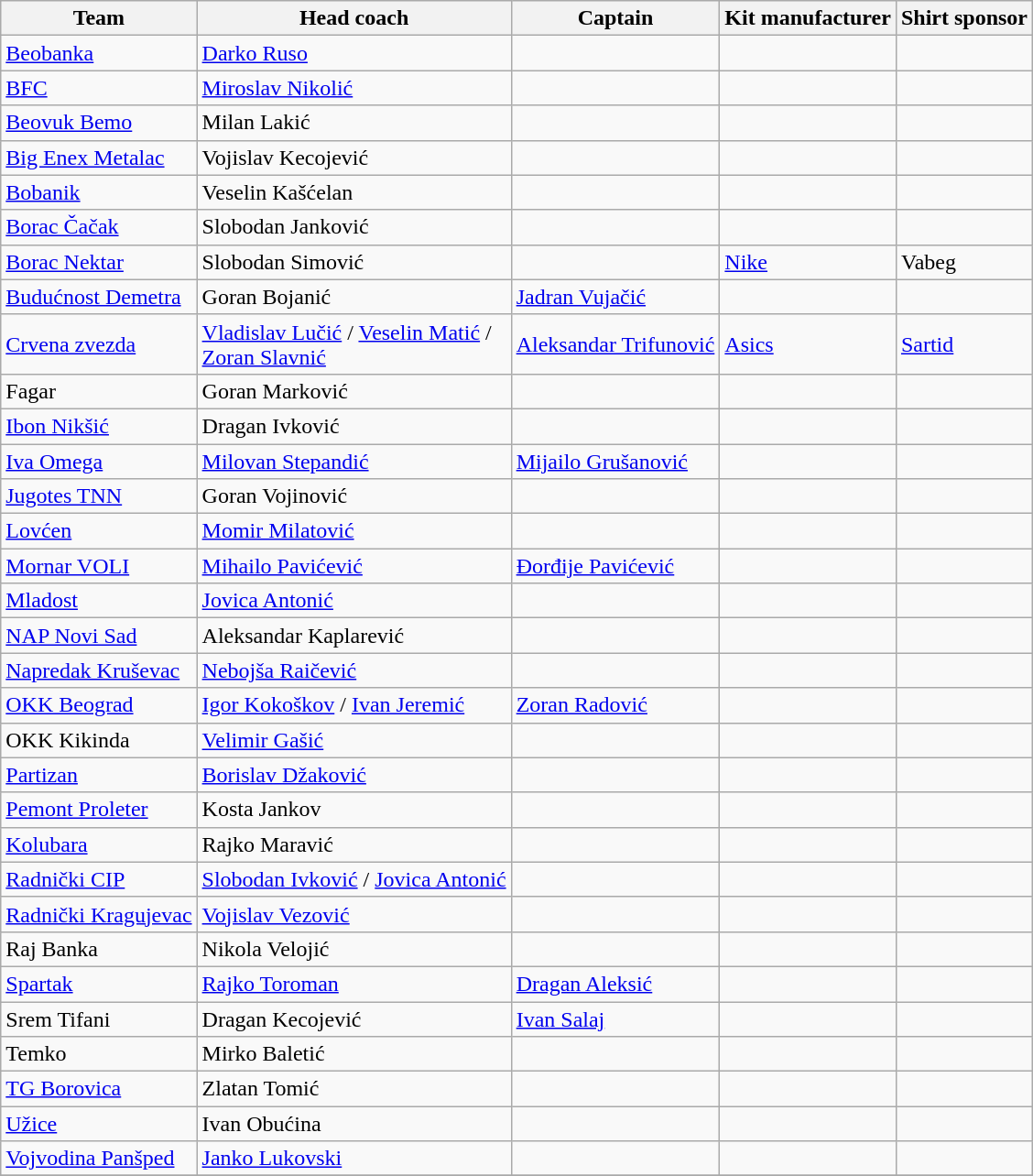<table class="wikitable">
<tr>
<th>Team</th>
<th>Head coach</th>
<th>Captain</th>
<th>Kit manufacturer</th>
<th>Shirt sponsor</th>
</tr>
<tr>
<td><a href='#'>Beobanka</a></td>
<td> <a href='#'>Darko Ruso</a></td>
<td></td>
<td></td>
<td></td>
</tr>
<tr>
<td><a href='#'>BFC</a></td>
<td> <a href='#'>Miroslav Nikolić</a></td>
<td></td>
<td></td>
<td></td>
</tr>
<tr>
<td><a href='#'>Beovuk Bemo</a></td>
<td> Milan Lakić</td>
<td></td>
<td></td>
<td></td>
</tr>
<tr>
<td><a href='#'>Big Enex Metalac</a></td>
<td> Vojislav Kecojević</td>
<td></td>
<td></td>
<td></td>
</tr>
<tr>
<td><a href='#'>Bobanik</a></td>
<td> Veselin Kašćelan</td>
<td></td>
<td></td>
<td></td>
</tr>
<tr>
<td><a href='#'>Borac Čačak</a></td>
<td> Slobodan Janković</td>
<td></td>
<td></td>
<td></td>
</tr>
<tr>
<td><a href='#'>Borac Nektar</a></td>
<td> Slobodan Simović</td>
<td></td>
<td><a href='#'>Nike</a></td>
<td>Vabeg</td>
</tr>
<tr>
<td><a href='#'>Budućnost Demetra</a></td>
<td> Goran Bojanić</td>
<td> <a href='#'>Jadran Vujačić</a></td>
<td></td>
<td></td>
</tr>
<tr>
<td><a href='#'>Crvena zvezda</a></td>
<td> <a href='#'>Vladislav Lučić</a> /  <a href='#'>Veselin Matić</a> /<br> <a href='#'>Zoran Slavnić</a></td>
<td> <a href='#'>Aleksandar Trifunović</a></td>
<td><a href='#'>Asics</a></td>
<td><a href='#'>Sartid</a></td>
</tr>
<tr>
<td>Fagar</td>
<td> Goran Marković</td>
<td></td>
<td></td>
<td></td>
</tr>
<tr>
<td><a href='#'>Ibon Nikšić</a></td>
<td> Dragan Ivković</td>
<td></td>
<td></td>
<td></td>
</tr>
<tr>
<td><a href='#'>Iva Omega</a></td>
<td> <a href='#'>Milovan Stepandić</a></td>
<td> <a href='#'>Mijailo Grušanović</a></td>
<td></td>
<td></td>
</tr>
<tr>
<td><a href='#'>Jugotes TNN</a></td>
<td> Goran Vojinović</td>
<td></td>
<td></td>
<td></td>
</tr>
<tr>
<td><a href='#'>Lovćen</a></td>
<td> <a href='#'>Momir Milatović</a></td>
<td></td>
<td></td>
<td></td>
</tr>
<tr>
<td><a href='#'>Mornar VOLI</a></td>
<td> <a href='#'>Mihailo Pavićević</a></td>
<td> <a href='#'>Đorđije Pavićević</a></td>
<td></td>
<td></td>
</tr>
<tr>
<td><a href='#'>Mladost</a></td>
<td> <a href='#'>Jovica Antonić</a></td>
<td></td>
<td></td>
<td></td>
</tr>
<tr>
<td><a href='#'>NAP Novi Sad</a></td>
<td> Aleksandar Kaplarević</td>
<td></td>
<td></td>
<td></td>
</tr>
<tr>
<td><a href='#'>Napredak Kruševac</a></td>
<td> <a href='#'>Nebojša Raičević</a></td>
<td></td>
<td></td>
<td></td>
</tr>
<tr>
<td><a href='#'>OKK Beograd</a></td>
<td> <a href='#'>Igor Kokoškov</a> /  <a href='#'>Ivan Jeremić</a></td>
<td> <a href='#'>Zoran Radović</a></td>
<td></td>
<td></td>
</tr>
<tr>
<td>OKK Kikinda</td>
<td> <a href='#'>Velimir Gašić</a></td>
<td></td>
<td></td>
<td></td>
</tr>
<tr>
<td><a href='#'>Partizan</a></td>
<td> <a href='#'>Borislav Džaković</a></td>
<td></td>
<td></td>
<td></td>
</tr>
<tr>
<td><a href='#'>Pemont Proleter</a></td>
<td> Kosta Jankov</td>
<td></td>
<td></td>
<td></td>
</tr>
<tr>
<td><a href='#'>Kolubara</a></td>
<td> Rajko Maravić</td>
<td></td>
<td></td>
<td></td>
</tr>
<tr>
<td><a href='#'>Radnički CIP</a></td>
<td> <a href='#'>Slobodan Ivković</a> /  <a href='#'>Jovica Antonić</a></td>
<td></td>
<td></td>
<td></td>
</tr>
<tr>
<td><a href='#'>Radnički Kragujevac</a></td>
<td> <a href='#'>Vojislav Vezović</a></td>
<td></td>
<td></td>
<td></td>
</tr>
<tr>
<td>Raj Banka</td>
<td> Nikola Velojić</td>
<td></td>
<td></td>
<td></td>
</tr>
<tr>
<td><a href='#'>Spartak</a></td>
<td> <a href='#'>Rajko Toroman</a></td>
<td> <a href='#'>Dragan Aleksić</a></td>
<td></td>
<td></td>
</tr>
<tr>
<td>Srem Tifani</td>
<td> Dragan Kecojević</td>
<td> <a href='#'>Ivan Salaj</a></td>
<td></td>
<td></td>
</tr>
<tr>
<td>Temko</td>
<td> Mirko Baletić</td>
<td></td>
<td></td>
<td></td>
</tr>
<tr>
<td><a href='#'>TG Borovica</a></td>
<td> Zlatan Tomić</td>
<td></td>
<td></td>
<td></td>
</tr>
<tr>
<td><a href='#'>Užice</a></td>
<td> Ivan Obućina</td>
<td></td>
<td></td>
<td></td>
</tr>
<tr>
<td><a href='#'>Vojvodina Panšped</a></td>
<td> <a href='#'>Janko Lukovski</a></td>
<td></td>
<td></td>
<td></td>
</tr>
<tr>
</tr>
</table>
